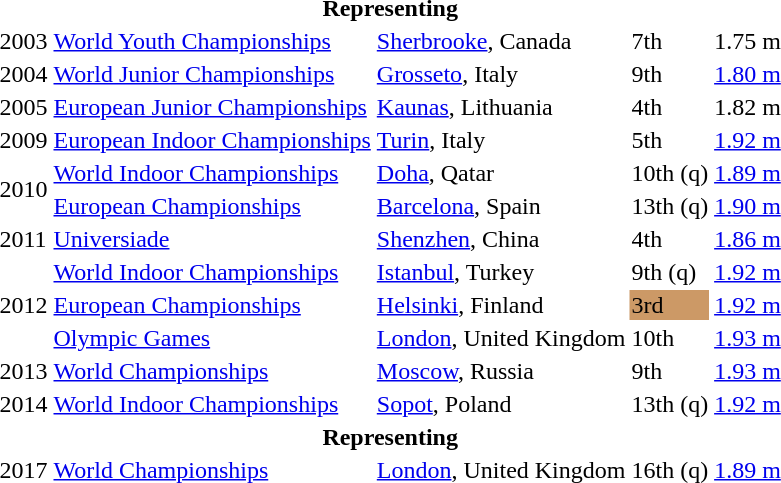<table>
<tr>
<th colspan="5">Representing </th>
</tr>
<tr>
<td>2003</td>
<td><a href='#'>World Youth Championships</a></td>
<td><a href='#'>Sherbrooke</a>, Canada</td>
<td>7th</td>
<td>1.75 m</td>
</tr>
<tr>
<td>2004</td>
<td><a href='#'>World Junior Championships</a></td>
<td><a href='#'>Grosseto</a>, Italy</td>
<td>9th</td>
<td><a href='#'>1.80 m</a></td>
</tr>
<tr>
<td>2005</td>
<td><a href='#'>European Junior Championships</a></td>
<td><a href='#'>Kaunas</a>, Lithuania</td>
<td>4th</td>
<td>1.82 m</td>
</tr>
<tr>
<td>2009</td>
<td><a href='#'>European Indoor Championships</a></td>
<td><a href='#'>Turin</a>, Italy</td>
<td>5th</td>
<td><a href='#'>1.92 m</a></td>
</tr>
<tr>
<td rowspan=2>2010</td>
<td><a href='#'>World Indoor Championships</a></td>
<td><a href='#'>Doha</a>, Qatar</td>
<td>10th (q)</td>
<td><a href='#'>1.89 m</a></td>
</tr>
<tr>
<td><a href='#'>European Championships</a></td>
<td><a href='#'>Barcelona</a>, Spain</td>
<td>13th (q)</td>
<td><a href='#'>1.90 m</a></td>
</tr>
<tr>
<td>2011</td>
<td><a href='#'>Universiade</a></td>
<td><a href='#'>Shenzhen</a>, China</td>
<td>4th</td>
<td><a href='#'>1.86 m</a></td>
</tr>
<tr>
<td rowspan=3>2012</td>
<td><a href='#'>World Indoor Championships</a></td>
<td><a href='#'>Istanbul</a>, Turkey</td>
<td>9th (q)</td>
<td><a href='#'>1.92 m</a></td>
</tr>
<tr>
<td><a href='#'>European Championships</a></td>
<td><a href='#'>Helsinki</a>, Finland</td>
<td bgcolor=cc9966>3rd</td>
<td><a href='#'>1.92 m</a></td>
</tr>
<tr>
<td><a href='#'>Olympic Games</a></td>
<td><a href='#'>London</a>, United Kingdom</td>
<td>10th</td>
<td><a href='#'>1.93 m</a></td>
</tr>
<tr>
<td>2013</td>
<td><a href='#'>World Championships</a></td>
<td><a href='#'>Moscow</a>, Russia</td>
<td>9th</td>
<td><a href='#'>1.93 m</a></td>
</tr>
<tr>
<td>2014</td>
<td><a href='#'>World Indoor Championships</a></td>
<td><a href='#'>Sopot</a>, Poland</td>
<td>13th (q)</td>
<td><a href='#'>1.92 m</a></td>
</tr>
<tr>
<th colspan="5">Representing </th>
</tr>
<tr>
<td>2017</td>
<td><a href='#'>World Championships</a></td>
<td><a href='#'>London</a>, United Kingdom</td>
<td>16th (q)</td>
<td><a href='#'>1.89 m</a></td>
</tr>
</table>
